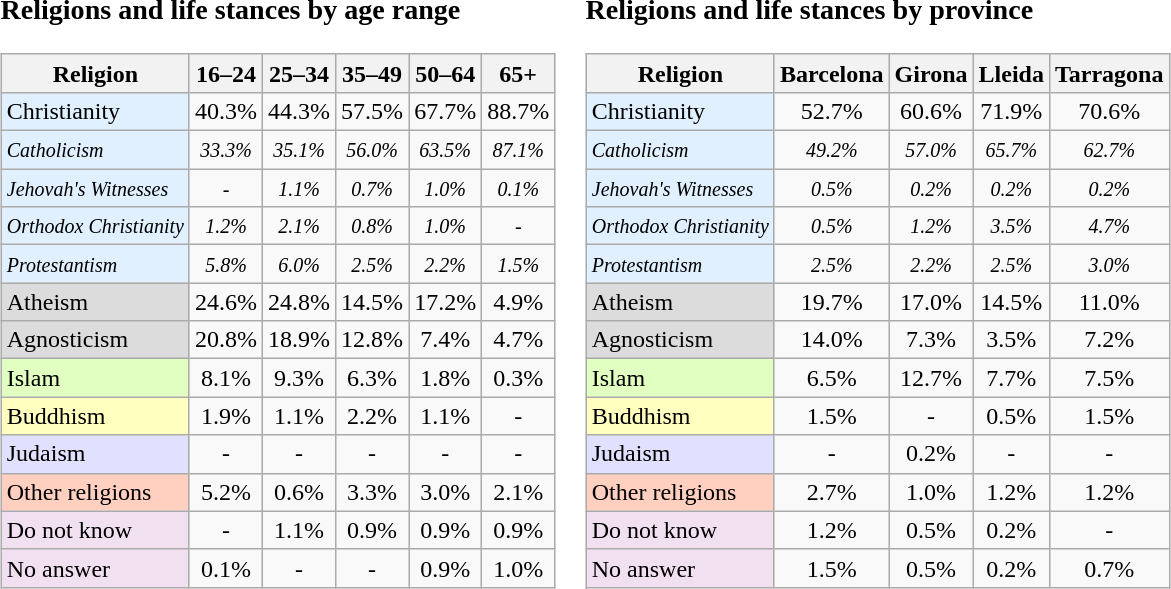<table style="with:100%" align="left">
<tr>
<td><br><h3>Religions and life stances by age range</h3><table class="wikitable">
<tr>
<th rowspan="1">Religion</th>
<th colspan="1">16–24</th>
<th colspan="1">25–34</th>
<th colspan="1">35–49</th>
<th colspan="1">50–64</th>
<th colspan="1">65+</th>
</tr>
<tr>
<td style="background:#E0F0FF;">Christianity</td>
<td style="text-align:center;">40.3%</td>
<td style="text-align:center;">44.3%</td>
<td style="text-align:center;">57.5%</td>
<td style="text-align:center;">67.7%</td>
<td style="text-align:center;">88.7%</td>
</tr>
<tr>
<td style="background:#E0F0FF;"><small><em>Catholicism</em></small></td>
<td style="text-align:center;"><small><em>33.3%</em></small></td>
<td style="text-align:center;"><small><em>35.1%</em></small></td>
<td style="text-align:center;"><small><em>56.0%</em></small></td>
<td style="text-align:center;"><small><em>63.5%</em></small></td>
<td style="text-align:center;"><small><em>87.1%</em></small></td>
</tr>
<tr>
<td style="background:#E0F0FF;"><small><em>Jehovah's Witnesses</em></small></td>
<td style="text-align:center;"><small>-</small></td>
<td style="text-align:center;"><small><em>1.1%</em></small></td>
<td style="text-align:center;"><small><em>0.7%</em></small></td>
<td style="text-align:center;"><small><em>1.0%</em></small></td>
<td style="text-align:center;"><small><em>0.1%</em></small></td>
</tr>
<tr>
<td style="background:#E0F0FF;"><small><em>Orthodox Christianity</em></small></td>
<td style="text-align:center;"><small><em>1.2%</em></small></td>
<td style="text-align:center;"><small><em>2.1%</em></small></td>
<td style="text-align:center;"><small><em>0.8%</em></small></td>
<td style="text-align:center;"><small><em>1.0%</em></small></td>
<td style="text-align:center;"><small>-</small></td>
</tr>
<tr>
<td style="background:#E0F0FF;"><small><em>Protestantism</em></small></td>
<td style="text-align:center;"><small><em>5.8%</em></small></td>
<td style="text-align:center;"><small><em>6.0%</em></small></td>
<td style="text-align:center;"><small><em>2.5%</em></small></td>
<td style="text-align:center;"><small><em>2.2%</em></small></td>
<td style="text-align:center;"><small><em>1.5%</em></small></td>
</tr>
<tr>
<td style="background:Gainsboro;">Atheism</td>
<td style="text-align:center;">24.6%</td>
<td style="text-align:center;">24.8%</td>
<td style="text-align:center;">14.5%</td>
<td style="text-align:center;">17.2%</td>
<td style="text-align:center;">4.9%</td>
</tr>
<tr>
<td style="background:Gainsboro;">Agnosticism</td>
<td style="text-align:center;">20.8%</td>
<td style="text-align:center;">18.9%</td>
<td style="text-align:center;">12.8%</td>
<td style="text-align:center;">7.4%</td>
<td style="text-align:center;">4.7%</td>
</tr>
<tr>
<td style="background:#E0FFC0;">Islam</td>
<td style="text-align:center;">8.1%</td>
<td style="text-align:center;">9.3%</td>
<td style="text-align:center;">6.3%</td>
<td style="text-align:center;">1.8%</td>
<td style="text-align:center;">0.3%</td>
</tr>
<tr>
<td style="background:#FFFFC0;">Buddhism</td>
<td style="text-align:center;">1.9%</td>
<td style="text-align:center;">1.1%</td>
<td style="text-align:center;">2.2%</td>
<td style="text-align:center;">1.1%</td>
<td style="text-align:center;">-</td>
</tr>
<tr>
<td style="background:#E0E0FF;">Judaism</td>
<td style="text-align:center;">-</td>
<td style="text-align:center;">-</td>
<td style="text-align:center;">-</td>
<td style="text-align:center;">-</td>
<td style="text-align:center;">-</td>
</tr>
<tr>
<td style="background:#FFD0C0;">Other religions</td>
<td style="text-align:center;">5.2%</td>
<td style="text-align:center;">0.6%</td>
<td style="text-align:center;">3.3%</td>
<td style="text-align:center;">3.0%</td>
<td style="text-align:center;">2.1%</td>
</tr>
<tr>
<td style="background:#F0E0F0;">Do not know</td>
<td style="text-align:center;">-</td>
<td style="text-align:center;">1.1%</td>
<td style="text-align:center;">0.9%</td>
<td style="text-align:center;">0.9%</td>
<td style="text-align:center;">0.9%</td>
</tr>
<tr>
<td style="background:#F0E0F0;">No answer</td>
<td style="text-align:center;">0.1%</td>
<td style="text-align:center;">-</td>
<td style="text-align:center;">-</td>
<td style="text-align:center;">0.9%</td>
<td style="text-align:center;">1.0%</td>
</tr>
</table>
</td>
<td><br><h3>Religions and life stances by province</h3><table class="wikitable">
<tr>
<th rowspan="1">Religion</th>
<th colspan="1">Barcelona</th>
<th colspan="1">Girona</th>
<th colspan="1">Lleida</th>
<th colspan="1">Tarragona</th>
</tr>
<tr>
<td style="background:#E0F0FF;">Christianity</td>
<td style="text-align:center;">52.7%</td>
<td style="text-align:center;">60.6%</td>
<td style="text-align:center;">71.9%</td>
<td style="text-align:center;">70.6%</td>
</tr>
<tr>
<td style="background:#E0F0FF;"><small><em>Catholicism</em></small></td>
<td style="text-align:center;"><small><em>49.2%</em></small></td>
<td style="text-align:center;"><small><em>57.0%</em></small></td>
<td style="text-align:center;"><small><em>65.7%</em></small></td>
<td style="text-align:center;"><small><em>62.7%</em></small></td>
</tr>
<tr>
<td style="background:#E0F0FF;"><small><em>Jehovah's Witnesses</em></small></td>
<td style="text-align:center;"><small><em>0.5%</em></small></td>
<td style="text-align:center;"><small><em>0.2%</em></small></td>
<td style="text-align:center;"><small><em>0.2%</em></small></td>
<td style="text-align:center;"><small><em>0.2%</em></small></td>
</tr>
<tr>
<td style="background:#E0F0FF;"><small><em>Orthodox Christianity</em></small></td>
<td style="text-align:center;"><small><em>0.5%</em></small></td>
<td style="text-align:center;"><small><em>1.2%</em></small></td>
<td style="text-align:center;"><small><em>3.5%</em></small></td>
<td style="text-align:center;"><small><em>4.7%</em></small></td>
</tr>
<tr>
<td style="background:#E0F0FF;"><small><em>Protestantism</em></small></td>
<td style="text-align:center;"><small><em>2.5%</em></small></td>
<td style="text-align:center;"><small><em>2.2%</em></small></td>
<td style="text-align:center;"><small><em>2.5%</em></small></td>
<td style="text-align:center;"><small><em>3.0%</em></small></td>
</tr>
<tr>
<td style="background:Gainsboro;">Atheism</td>
<td style="text-align:center;">19.7%</td>
<td style="text-align:center;">17.0%</td>
<td style="text-align:center;">14.5%</td>
<td style="text-align:center;">11.0%</td>
</tr>
<tr>
<td style="background:Gainsboro;">Agnosticism</td>
<td style="text-align:center;">14.0%</td>
<td style="text-align:center;">7.3%</td>
<td style="text-align:center;">3.5%</td>
<td style="text-align:center;">7.2%</td>
</tr>
<tr>
<td style="background:#E0FFC0;">Islam</td>
<td style="text-align:center;">6.5%</td>
<td style="text-align:center;">12.7%</td>
<td style="text-align:center;">7.7%</td>
<td style="text-align:center;">7.5%</td>
</tr>
<tr>
<td style="background:#FFFFC0;">Buddhism</td>
<td style="text-align:center;">1.5%</td>
<td style="text-align:center;">-</td>
<td style="text-align:center;">0.5%</td>
<td style="text-align:center;">1.5%</td>
</tr>
<tr>
<td style="background:#E0E0FF;">Judaism</td>
<td style="text-align:center;">-</td>
<td style="text-align:center;">0.2%</td>
<td style="text-align:center;">-</td>
<td style="text-align:center;">-</td>
</tr>
<tr>
<td style="background:#FFD0C0;">Other religions</td>
<td style="text-align:center;">2.7%</td>
<td style="text-align:center;">1.0%</td>
<td style="text-align:center;">1.2%</td>
<td style="text-align:center;">1.2%</td>
</tr>
<tr>
<td style="background:#F0E0F0;">Do not know</td>
<td style="text-align:center;">1.2%</td>
<td style="text-align:center;">0.5%</td>
<td style="text-align:center;">0.2%</td>
<td style="text-align:center;">-</td>
</tr>
<tr>
<td style="background:#F0E0F0;">No answer</td>
<td style="text-align:center;">1.5%</td>
<td style="text-align:center;">0.5%</td>
<td style="text-align:center;">0.2%</td>
<td style="text-align:center;">0.7%</td>
</tr>
</table>
</td>
</tr>
</table>
